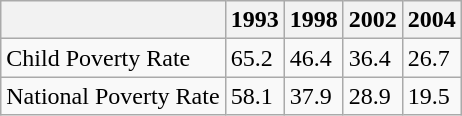<table class="wikitable">
<tr>
<th></th>
<th>1993</th>
<th>1998</th>
<th>2002</th>
<th>2004</th>
</tr>
<tr>
<td>Child Poverty Rate</td>
<td>65.2</td>
<td>46.4</td>
<td>36.4</td>
<td>26.7</td>
</tr>
<tr>
<td>National Poverty Rate</td>
<td>58.1</td>
<td>37.9</td>
<td>28.9</td>
<td>19.5</td>
</tr>
</table>
